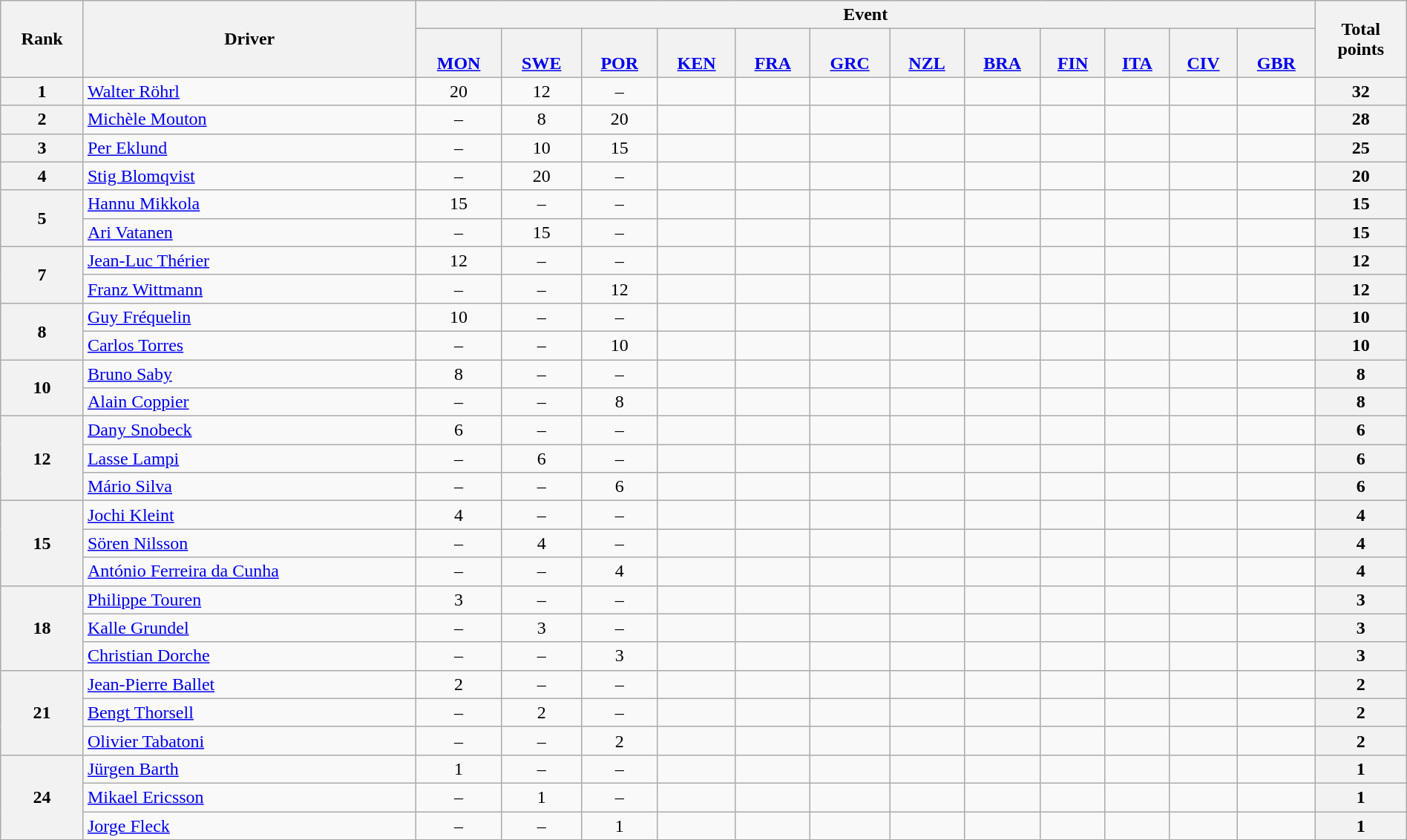<table class="wikitable" width=100% style="text-align:center;">
<tr>
<th rowspan=2>Rank</th>
<th rowspan=2>Driver</th>
<th colspan=12>Event</th>
<th rowspan=2>Total<br>points</th>
</tr>
<tr valign="bottom">
<th><br><a href='#'>MON</a></th>
<th><br><a href='#'>SWE</a></th>
<th><br><a href='#'>POR</a></th>
<th><br><a href='#'>KEN</a></th>
<th><br><a href='#'>FRA</a></th>
<th><br><a href='#'>GRC</a></th>
<th><br><a href='#'>NZL</a></th>
<th><br><a href='#'>BRA</a></th>
<th><br><a href='#'>FIN</a></th>
<th><br><a href='#'>ITA</a></th>
<th><br><a href='#'>CIV</a></th>
<th><br><a href='#'>GBR</a></th>
</tr>
<tr>
<th>1</th>
<td align=left> <a href='#'>Walter Röhrl</a></td>
<td>20</td>
<td>12</td>
<td>–</td>
<td></td>
<td></td>
<td></td>
<td></td>
<td></td>
<td></td>
<td></td>
<td></td>
<td></td>
<th>32</th>
</tr>
<tr>
<th>2</th>
<td align=left> <a href='#'>Michèle Mouton</a></td>
<td>–</td>
<td>8</td>
<td>20</td>
<td></td>
<td></td>
<td></td>
<td></td>
<td></td>
<td></td>
<td></td>
<td></td>
<td></td>
<th>28</th>
</tr>
<tr>
<th>3</th>
<td align=left> <a href='#'>Per Eklund</a></td>
<td>–</td>
<td>10</td>
<td>15</td>
<td></td>
<td></td>
<td></td>
<td></td>
<td></td>
<td></td>
<td></td>
<td></td>
<td></td>
<th>25</th>
</tr>
<tr>
<th>4</th>
<td align=left> <a href='#'>Stig Blomqvist</a></td>
<td>–</td>
<td>20</td>
<td>–</td>
<td></td>
<td></td>
<td></td>
<td></td>
<td></td>
<td></td>
<td></td>
<td></td>
<td></td>
<th>20</th>
</tr>
<tr>
<th rowspan="2">5</th>
<td align=left> <a href='#'>Hannu Mikkola</a></td>
<td>15</td>
<td>–</td>
<td>–</td>
<td></td>
<td></td>
<td></td>
<td></td>
<td></td>
<td></td>
<td></td>
<td></td>
<td></td>
<th>15</th>
</tr>
<tr>
<td align=left> <a href='#'>Ari Vatanen</a></td>
<td>–</td>
<td>15</td>
<td>–</td>
<td></td>
<td></td>
<td></td>
<td></td>
<td></td>
<td></td>
<td></td>
<td></td>
<td></td>
<th>15</th>
</tr>
<tr>
<th rowspan="2">7</th>
<td align=left> <a href='#'>Jean-Luc Thérier</a></td>
<td>12</td>
<td>–</td>
<td>–</td>
<td></td>
<td></td>
<td></td>
<td></td>
<td></td>
<td></td>
<td></td>
<td></td>
<td></td>
<th>12</th>
</tr>
<tr>
<td align=left> <a href='#'>Franz Wittmann</a></td>
<td>–</td>
<td>–</td>
<td>12</td>
<td></td>
<td></td>
<td></td>
<td></td>
<td></td>
<td></td>
<td></td>
<td></td>
<td></td>
<th>12</th>
</tr>
<tr>
<th rowspan="2">8</th>
<td align=left> <a href='#'>Guy Fréquelin</a></td>
<td>10</td>
<td>–</td>
<td>–</td>
<td></td>
<td></td>
<td></td>
<td></td>
<td></td>
<td></td>
<td></td>
<td></td>
<td></td>
<th>10</th>
</tr>
<tr>
<td align=left> <a href='#'>Carlos Torres</a></td>
<td>–</td>
<td>–</td>
<td>10</td>
<td></td>
<td></td>
<td></td>
<td></td>
<td></td>
<td></td>
<td></td>
<td></td>
<td></td>
<th>10</th>
</tr>
<tr>
<th rowspan="2">10</th>
<td align=left> <a href='#'>Bruno Saby</a></td>
<td>8</td>
<td>–</td>
<td>–</td>
<td></td>
<td></td>
<td></td>
<td></td>
<td></td>
<td></td>
<td></td>
<td></td>
<td></td>
<th>8</th>
</tr>
<tr>
<td align=left> <a href='#'>Alain Coppier</a></td>
<td>–</td>
<td>–</td>
<td>8</td>
<td></td>
<td></td>
<td></td>
<td></td>
<td></td>
<td></td>
<td></td>
<td></td>
<td></td>
<th>8</th>
</tr>
<tr>
<th rowspan="3">12</th>
<td align=left> <a href='#'>Dany Snobeck</a></td>
<td>6</td>
<td>–</td>
<td>–</td>
<td></td>
<td></td>
<td></td>
<td></td>
<td></td>
<td></td>
<td></td>
<td></td>
<td></td>
<th>6</th>
</tr>
<tr>
<td align=left> <a href='#'>Lasse Lampi</a></td>
<td>–</td>
<td>6</td>
<td>–</td>
<td></td>
<td></td>
<td></td>
<td></td>
<td></td>
<td></td>
<td></td>
<td></td>
<td></td>
<th>6</th>
</tr>
<tr>
<td align=left> <a href='#'>Mário Silva</a></td>
<td>–</td>
<td>–</td>
<td>6</td>
<td></td>
<td></td>
<td></td>
<td></td>
<td></td>
<td></td>
<td></td>
<td></td>
<td></td>
<th>6</th>
</tr>
<tr>
<th rowspan=3>15</th>
<td align=left> <a href='#'>Jochi Kleint</a></td>
<td>4</td>
<td>–</td>
<td>–</td>
<td></td>
<td></td>
<td></td>
<td></td>
<td></td>
<td></td>
<td></td>
<td></td>
<td></td>
<th>4</th>
</tr>
<tr>
<td align=left> <a href='#'>Sören Nilsson</a></td>
<td>–</td>
<td>4</td>
<td>–</td>
<td></td>
<td></td>
<td></td>
<td></td>
<td></td>
<td></td>
<td></td>
<td></td>
<td></td>
<th>4</th>
</tr>
<tr>
<td align=left> <a href='#'>António Ferreira da Cunha</a></td>
<td>–</td>
<td>–</td>
<td>4</td>
<td></td>
<td></td>
<td></td>
<td></td>
<td></td>
<td></td>
<td></td>
<td></td>
<td></td>
<th>4</th>
</tr>
<tr>
<th rowspan=3>18</th>
<td align=left> <a href='#'>Philippe Touren</a></td>
<td>3</td>
<td>–</td>
<td>–</td>
<td></td>
<td></td>
<td></td>
<td></td>
<td></td>
<td></td>
<td></td>
<td></td>
<td></td>
<th>3</th>
</tr>
<tr>
<td align=left> <a href='#'>Kalle Grundel</a></td>
<td>–</td>
<td>3</td>
<td>–</td>
<td></td>
<td></td>
<td></td>
<td></td>
<td></td>
<td></td>
<td></td>
<td></td>
<td></td>
<th>3</th>
</tr>
<tr>
<td align=left> <a href='#'>Christian Dorche</a></td>
<td>–</td>
<td>–</td>
<td>3</td>
<td></td>
<td></td>
<td></td>
<td></td>
<td></td>
<td></td>
<td></td>
<td></td>
<td></td>
<th>3</th>
</tr>
<tr>
<th rowspan=3>21</th>
<td align=left> <a href='#'>Jean-Pierre Ballet</a></td>
<td>2</td>
<td>–</td>
<td>–</td>
<td></td>
<td></td>
<td></td>
<td></td>
<td></td>
<td></td>
<td></td>
<td></td>
<td></td>
<th>2</th>
</tr>
<tr>
<td align=left> <a href='#'>Bengt Thorsell</a></td>
<td>–</td>
<td>2</td>
<td>–</td>
<td></td>
<td></td>
<td></td>
<td></td>
<td></td>
<td></td>
<td></td>
<td></td>
<td></td>
<th>2</th>
</tr>
<tr>
<td align=left> <a href='#'>Olivier Tabatoni</a></td>
<td>–</td>
<td>–</td>
<td>2</td>
<td></td>
<td></td>
<td></td>
<td></td>
<td></td>
<td></td>
<td></td>
<td></td>
<td></td>
<th>2</th>
</tr>
<tr>
<th rowspan=3>24</th>
<td align=left> <a href='#'>Jürgen Barth</a></td>
<td>1</td>
<td>–</td>
<td>–</td>
<td></td>
<td></td>
<td></td>
<td></td>
<td></td>
<td></td>
<td></td>
<td></td>
<td></td>
<th>1</th>
</tr>
<tr>
<td align=left> <a href='#'>Mikael Ericsson</a></td>
<td>–</td>
<td>1</td>
<td>–</td>
<td></td>
<td></td>
<td></td>
<td></td>
<td></td>
<td></td>
<td></td>
<td></td>
<td></td>
<th>1</th>
</tr>
<tr>
<td align=left> <a href='#'>Jorge Fleck</a></td>
<td>–</td>
<td>–</td>
<td>1</td>
<td></td>
<td></td>
<td></td>
<td></td>
<td></td>
<td></td>
<td></td>
<td></td>
<td></td>
<th>1</th>
</tr>
</table>
